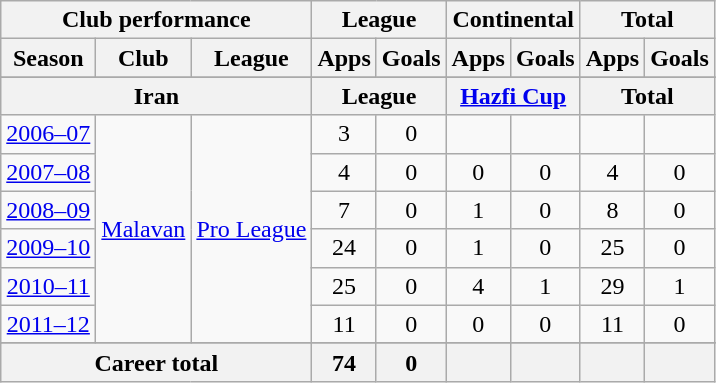<table class="wikitable" style="text-align:center">
<tr>
<th colspan=3>Club performance</th>
<th colspan=2>League</th>
<th colspan=2>Continental</th>
<th colspan=2>Total</th>
</tr>
<tr>
<th>Season</th>
<th>Club</th>
<th>League</th>
<th>Apps</th>
<th>Goals</th>
<th>Apps</th>
<th>Goals</th>
<th>Apps</th>
<th>Goals</th>
</tr>
<tr>
</tr>
<tr>
<th colspan=3>Iran</th>
<th colspan=2>League</th>
<th colspan=2><a href='#'>Hazfi Cup</a></th>
<th colspan=2>Total</th>
</tr>
<tr>
<td><a href='#'>2006–07</a></td>
<td rowspan="6"><a href='#'>Malavan</a></td>
<td rowspan="6"><a href='#'>Pro League</a></td>
<td>3</td>
<td>0</td>
<td></td>
<td></td>
<td></td>
<td></td>
</tr>
<tr>
<td><a href='#'>2007–08</a></td>
<td>4</td>
<td>0</td>
<td>0</td>
<td>0</td>
<td>4</td>
<td>0</td>
</tr>
<tr>
<td><a href='#'>2008–09</a></td>
<td>7</td>
<td>0</td>
<td>1</td>
<td>0</td>
<td>8</td>
<td>0</td>
</tr>
<tr>
<td><a href='#'>2009–10</a></td>
<td>24</td>
<td>0</td>
<td>1</td>
<td>0</td>
<td>25</td>
<td>0</td>
</tr>
<tr>
<td><a href='#'>2010–11</a></td>
<td>25</td>
<td>0</td>
<td>4</td>
<td>1</td>
<td>29</td>
<td>1</td>
</tr>
<tr>
<td><a href='#'>2011–12</a></td>
<td>11</td>
<td>0</td>
<td>0</td>
<td>0</td>
<td>11</td>
<td>0</td>
</tr>
<tr>
</tr>
<tr>
<th colspan=3>Career total</th>
<th>74</th>
<th>0</th>
<th></th>
<th></th>
<th></th>
<th></th>
</tr>
</table>
